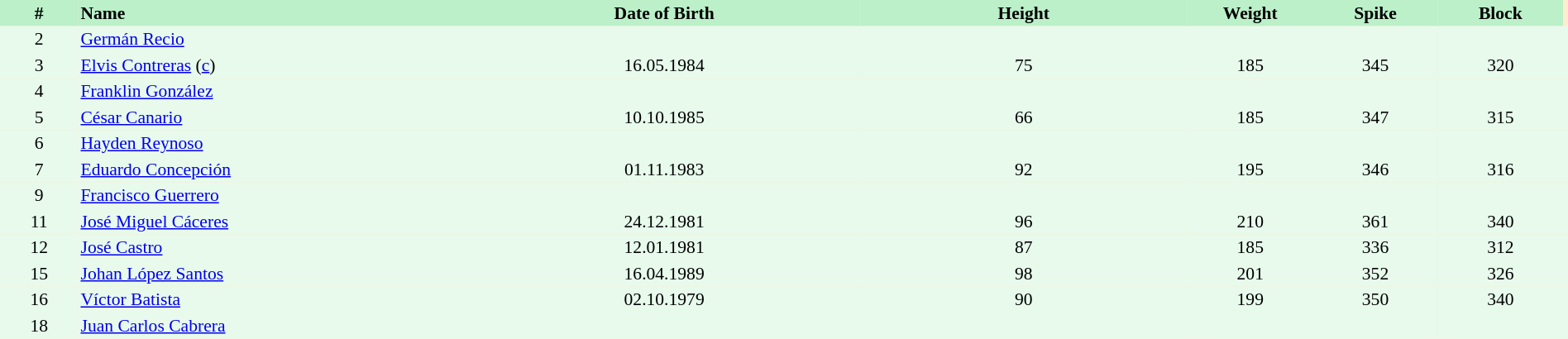<table border=0 cellpadding=2 cellspacing=0  |- bgcolor=#FFECCE style="text-align:center; font-size:90%;" width=100%>
<tr bgcolor=#BBF0C9>
<th width=5%>#</th>
<th width=25% align=left>Name</th>
<th width=25%>Date of Birth</th>
<th width=21%>Height</th>
<th width=8%>Weight</th>
<th width=8%>Spike</th>
<th width=8%>Block</th>
</tr>
<tr bgcolor=#E7FAEC>
<td>2</td>
<td align=left><a href='#'>Germán Recio</a></td>
<td></td>
<td></td>
<td></td>
<td></td>
<td></td>
<td></td>
</tr>
<tr bgcolor=#E7FAEC>
<td>3</td>
<td align=left><a href='#'>Elvis Contreras</a> (<a href='#'>c</a>)</td>
<td>16.05.1984</td>
<td>75</td>
<td>185</td>
<td>345</td>
<td>320</td>
<td></td>
</tr>
<tr bgcolor=#E7FAEC>
<td>4</td>
<td align=left><a href='#'>Franklin González</a></td>
<td></td>
<td></td>
<td></td>
<td></td>
<td></td>
<td></td>
</tr>
<tr bgcolor=#E7FAEC>
<td>5</td>
<td align=left><a href='#'>César Canario</a></td>
<td>10.10.1985</td>
<td>66</td>
<td>185</td>
<td>347</td>
<td>315</td>
<td></td>
</tr>
<tr bgcolor=#E7FAEC>
<td>6</td>
<td align=left><a href='#'>Hayden Reynoso</a></td>
<td></td>
<td></td>
<td></td>
<td></td>
<td></td>
<td></td>
</tr>
<tr bgcolor=#E7FAEC>
<td>7</td>
<td align=left><a href='#'>Eduardo Concepción</a></td>
<td>01.11.1983</td>
<td>92</td>
<td>195</td>
<td>346</td>
<td>316</td>
<td></td>
</tr>
<tr bgcolor=#E7FAEC>
<td>9</td>
<td align=left><a href='#'>Francisco Guerrero</a></td>
<td></td>
<td></td>
<td></td>
<td></td>
<td></td>
<td></td>
</tr>
<tr bgcolor=#E7FAEC>
<td>11</td>
<td align=left><a href='#'>José Miguel Cáceres</a></td>
<td>24.12.1981</td>
<td>96</td>
<td>210</td>
<td>361</td>
<td>340</td>
<td></td>
</tr>
<tr bgcolor=#E7FAEC>
<td>12</td>
<td align=left><a href='#'>José Castro</a></td>
<td>12.01.1981</td>
<td>87</td>
<td>185</td>
<td>336</td>
<td>312</td>
<td></td>
</tr>
<tr bgcolor=#E7FAEC>
<td>15</td>
<td align=left><a href='#'>Johan López Santos</a></td>
<td>16.04.1989</td>
<td>98</td>
<td>201</td>
<td>352</td>
<td>326</td>
<td></td>
</tr>
<tr bgcolor=#E7FAEC>
<td>16</td>
<td align=left><a href='#'>Víctor Batista</a></td>
<td>02.10.1979</td>
<td>90</td>
<td>199</td>
<td>350</td>
<td>340</td>
<td></td>
</tr>
<tr bgcolor=#E7FAEC>
<td>18</td>
<td align=left><a href='#'>Juan Carlos Cabrera</a></td>
<td></td>
<td></td>
<td></td>
<td></td>
<td></td>
<td></td>
</tr>
</table>
